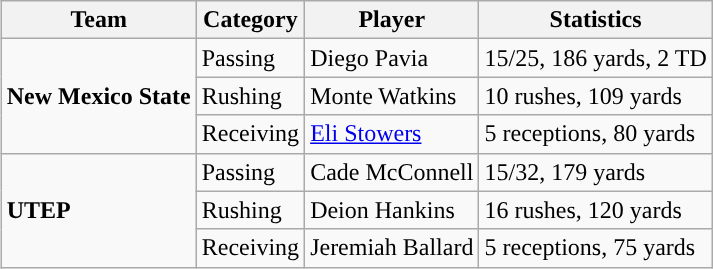<table class="wikitable" style="float: right;">
<tr>
<th>Team</th>
<th>Category</th>
<th>Player</th>
<th>Statistics</th>
</tr>
<tr>
<td rowspan=3><strong>New Mexico State</strong></td>
<td>Passing</td>
<td>Diego Pavia</td>
<td>15/25, 186 yards, 2 TD</td>
</tr>
<tr>
<td>Rushing</td>
<td>Monte Watkins</td>
<td>10 rushes, 109 yards</td>
</tr>
<tr>
<td>Receiving</td>
<td><a href='#'>Eli Stowers</a></td>
<td>5 receptions, 80 yards</td>
</tr>
<tr>
<td rowspan=3><strong>UTEP</strong></td>
<td>Passing</td>
<td>Cade McConnell</td>
<td>15/32, 179 yards</td>
</tr>
<tr>
<td>Rushing</td>
<td>Deion Hankins</td>
<td>16 rushes, 120 yards</td>
</tr>
<tr>
<td>Receiving</td>
<td>Jeremiah Ballard</td>
<td>5 receptions, 75 yards</td>
</tr>
</table>
